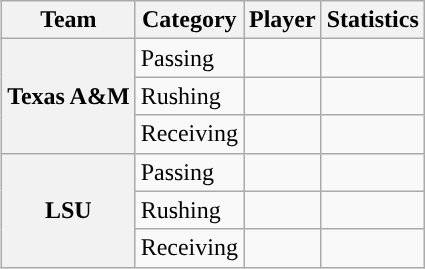<table class="wikitable" style="float:right">
<tr>
<th>Team</th>
<th>Category</th>
<th>Player</th>
<th>Statistics</th>
</tr>
<tr>
<th rowspan=3>Texas A&M</th>
<td>Passing</td>
<td></td>
<td></td>
</tr>
<tr>
<td>Rushing</td>
<td></td>
<td></td>
</tr>
<tr>
<td>Receiving</td>
<td></td>
<td></td>
</tr>
<tr>
<th rowspan=3>LSU</th>
<td>Passing</td>
<td></td>
<td></td>
</tr>
<tr>
<td>Rushing</td>
<td></td>
<td></td>
</tr>
<tr>
<td>Receiving</td>
<td></td>
<td></td>
</tr>
</table>
